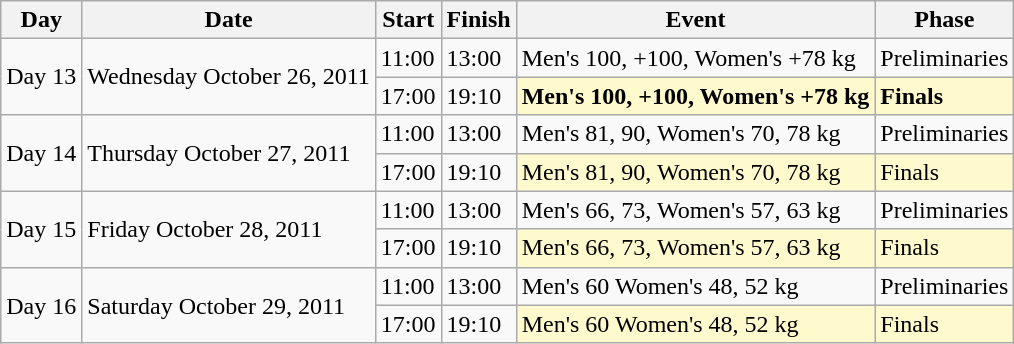<table class=wikitable>
<tr>
<th>Day</th>
<th>Date</th>
<th>Start</th>
<th>Finish</th>
<th>Event</th>
<th>Phase</th>
</tr>
<tr>
<td rowspan=2>Day 13</td>
<td rowspan=2>Wednesday October 26, 2011</td>
<td>11:00</td>
<td>13:00</td>
<td>Men's 100, +100, Women's +78 kg</td>
<td>Preliminaries</td>
</tr>
<tr>
<td>17:00</td>
<td>19:10</td>
<td style=background:lemonchiffon><strong>Men's 100, +100, Women's +78 kg</strong></td>
<td style=background:lemonchiffon><strong>Finals<em></td>
</tr>
<tr>
<td rowspan=2>Day 14</td>
<td rowspan=2>Thursday October 27, 2011</td>
<td>11:00</td>
<td>13:00</td>
<td>Men's 81, 90, Women's 70, 78 kg</td>
<td>Preliminaries</td>
</tr>
<tr>
<td>17:00</td>
<td>19:10</td>
<td style=background:lemonchiffon></strong>Men's 81, 90, Women's 70, 78 kg<strong></td>
<td style=background:lemonchiffon></strong>Finals<strong></td>
</tr>
<tr>
<td rowspan=2>Day 15</td>
<td rowspan=2>Friday October 28, 2011</td>
<td>11:00</td>
<td>13:00</td>
<td>Men's 66, 73, Women's 57, 63 kg</td>
<td>Preliminaries</td>
</tr>
<tr>
<td>17:00</td>
<td>19:10</td>
<td style=background:lemonchiffon></strong>Men's 66, 73, Women's 57, 63 kg<strong></td>
<td style=background:lemonchiffon></strong>Finals<strong></td>
</tr>
<tr>
<td rowspan=2>Day 16</td>
<td rowspan=2>Saturday October 29, 2011</td>
<td>11:00</td>
<td>13:00</td>
<td>Men's 60 Women's 48, 52 kg</td>
<td>Preliminaries</td>
</tr>
<tr>
<td>17:00</td>
<td>19:10</td>
<td style=background:lemonchiffon></strong>Men's 60 Women's 48, 52 kg<strong></td>
<td style=background:lemonchiffon></strong>Finals<strong></td>
</tr>
</table>
